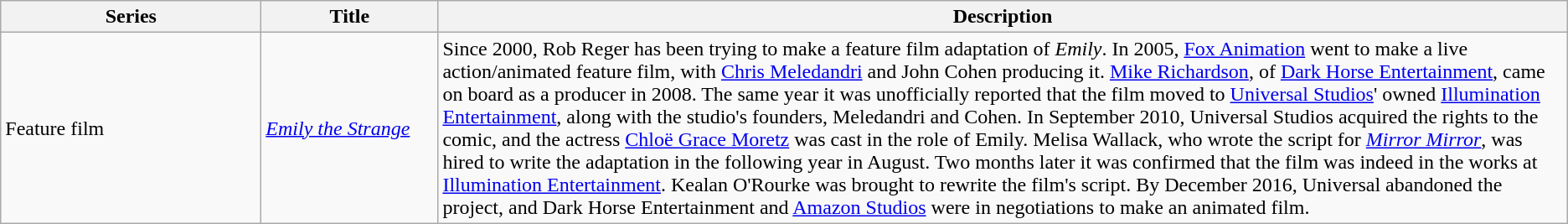<table class="wikitable">
<tr>
<th style="width:150pt;">Series</th>
<th style="width:100pt;">Title</th>
<th>Description</th>
</tr>
<tr>
<td>Feature film</td>
<td><em><a href='#'>Emily the Strange</a></em></td>
<td>Since 2000, Rob Reger has been trying to make a feature film adaptation of <em>Emily</em>. In 2005, <a href='#'>Fox Animation</a> went to make a live action/animated feature film, with <a href='#'>Chris Meledandri</a> and John Cohen producing it. <a href='#'>Mike Richardson</a>, of <a href='#'>Dark Horse Entertainment</a>, came on board as a producer in 2008. The same year it was unofficially reported that the film moved to <a href='#'>Universal Studios</a>' owned <a href='#'>Illumination Entertainment</a>, along with the studio's founders, Meledandri and Cohen. In September 2010, Universal Studios acquired the rights to the comic, and the actress <a href='#'>Chloë Grace Moretz</a> was cast in the role of Emily. Melisa Wallack, who wrote the script for <em><a href='#'>Mirror Mirror</a></em>, was hired to write the adaptation in the following year in August. Two months later it was confirmed that the film was indeed in the works at <a href='#'>Illumination Entertainment</a>. Kealan O'Rourke was brought to rewrite the film's script. By December 2016, Universal abandoned the project, and Dark Horse Entertainment and <a href='#'>Amazon Studios</a> were in negotiations to make an animated film.</td>
</tr>
</table>
